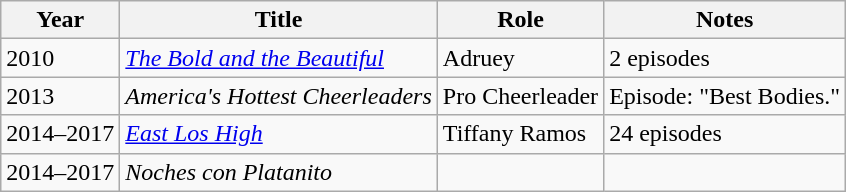<table class="wikitable sortable">
<tr>
<th>Year</th>
<th>Title</th>
<th>Role</th>
<th class="unsortable">Notes</th>
</tr>
<tr>
<td>2010</td>
<td><em><a href='#'>The Bold and the Beautiful</a></em></td>
<td>Adruey</td>
<td>2 episodes</td>
</tr>
<tr>
<td>2013</td>
<td><em>America's Hottest Cheerleaders</em></td>
<td>Pro Cheerleader</td>
<td>Episode: "Best Bodies."</td>
</tr>
<tr>
<td>2014–2017</td>
<td><em><a href='#'>East Los High</a></em></td>
<td>Tiffany Ramos</td>
<td>24 episodes</td>
</tr>
<tr>
<td>2014–2017</td>
<td><em>Noches con Platanito</em></td>
<td></td>
<td></td>
</tr>
</table>
